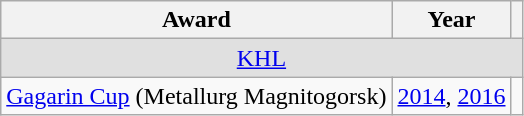<table class="wikitable">
<tr>
<th>Award</th>
<th>Year</th>
<th></th>
</tr>
<tr ALIGN="center" bgcolor="#e0e0e0">
<td colspan="3"><a href='#'>KHL</a></td>
</tr>
<tr>
<td><a href='#'>Gagarin Cup</a> (Metallurg Magnitogorsk)</td>
<td><a href='#'>2014</a>, <a href='#'>2016</a></td>
<td></td>
</tr>
</table>
